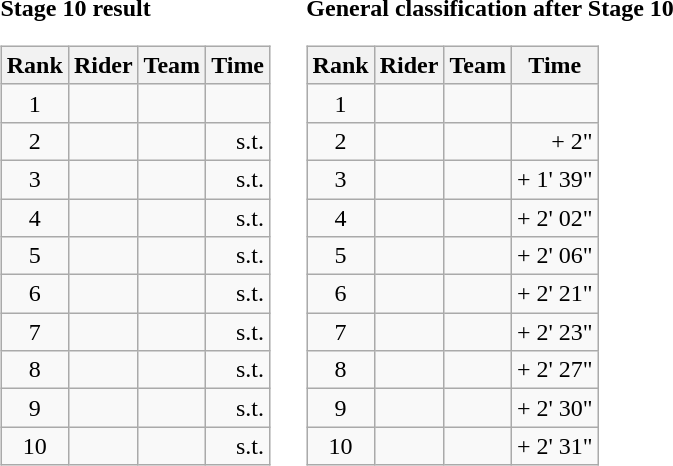<table>
<tr>
<td><strong>Stage 10 result</strong><br><table class="wikitable">
<tr>
<th scope="col">Rank</th>
<th scope="col">Rider</th>
<th scope="col">Team</th>
<th scope="col">Time</th>
</tr>
<tr>
<td style="text-align:center;">1</td>
<td></td>
<td></td>
<td style="text-align:right;"></td>
</tr>
<tr>
<td style="text-align:center;">2</td>
<td></td>
<td></td>
<td style="text-align:right;">s.t.</td>
</tr>
<tr>
<td style="text-align:center;">3</td>
<td></td>
<td></td>
<td style="text-align:right;">s.t.</td>
</tr>
<tr>
<td style="text-align:center;">4</td>
<td></td>
<td></td>
<td style="text-align:right;">s.t.</td>
</tr>
<tr>
<td style="text-align:center;">5</td>
<td></td>
<td></td>
<td style="text-align:right;">s.t.</td>
</tr>
<tr>
<td style="text-align:center;">6</td>
<td></td>
<td></td>
<td style="text-align:right;">s.t.</td>
</tr>
<tr>
<td style="text-align:center;">7</td>
<td></td>
<td></td>
<td style="text-align:right;">s.t.</td>
</tr>
<tr>
<td style="text-align:center;">8</td>
<td></td>
<td></td>
<td style="text-align:right;">s.t.</td>
</tr>
<tr>
<td style="text-align:center;">9</td>
<td></td>
<td></td>
<td style="text-align:right;">s.t.</td>
</tr>
<tr>
<td style="text-align:center;">10</td>
<td></td>
<td></td>
<td style="text-align:right;">s.t.</td>
</tr>
</table>
</td>
<td></td>
<td><strong>General classification after Stage 10</strong><br><table class="wikitable">
<tr>
<th scope="col">Rank</th>
<th scope="col">Rider</th>
<th scope="col">Team</th>
<th scope="col">Time</th>
</tr>
<tr>
<td style="text-align:center;">1</td>
<td></td>
<td></td>
<td style="text-align:right;"></td>
</tr>
<tr>
<td style="text-align:center;">2</td>
<td></td>
<td></td>
<td style="text-align:right;">+ 2"</td>
</tr>
<tr>
<td style="text-align:center;">3</td>
<td></td>
<td></td>
<td style="text-align:right;">+ 1' 39"</td>
</tr>
<tr>
<td style="text-align:center;">4</td>
<td></td>
<td></td>
<td style="text-align:right;">+ 2' 02"</td>
</tr>
<tr>
<td style="text-align:center;">5</td>
<td></td>
<td></td>
<td style="text-align:right;">+ 2' 06"</td>
</tr>
<tr>
<td style="text-align:center;">6</td>
<td></td>
<td></td>
<td style="text-align:right;">+ 2' 21"</td>
</tr>
<tr>
<td style="text-align:center;">7</td>
<td></td>
<td></td>
<td style="text-align:right;">+ 2' 23"</td>
</tr>
<tr>
<td style="text-align:center;">8</td>
<td></td>
<td></td>
<td style="text-align:right;">+ 2' 27"</td>
</tr>
<tr>
<td style="text-align:center;">9</td>
<td></td>
<td></td>
<td style="text-align:right;">+ 2' 30"</td>
</tr>
<tr>
<td style="text-align:center;">10</td>
<td></td>
<td></td>
<td style="text-align:right;">+ 2' 31"</td>
</tr>
</table>
</td>
</tr>
</table>
